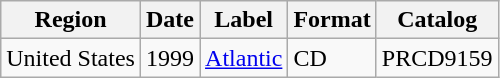<table class="wikitable">
<tr>
<th>Region</th>
<th>Date</th>
<th>Label</th>
<th>Format</th>
<th>Catalog</th>
</tr>
<tr>
<td>United States</td>
<td>1999</td>
<td><a href='#'>Atlantic</a></td>
<td>CD</td>
<td>PRCD9159</td>
</tr>
</table>
